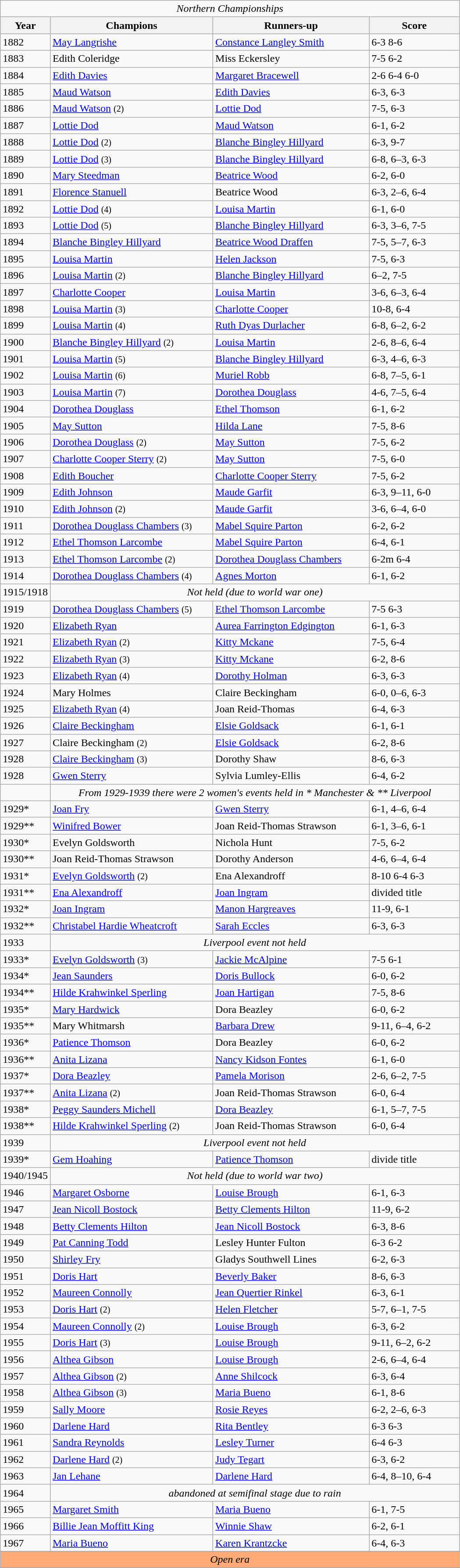<table class="wikitable">
<tr>
<td colspan=4 align=center><em>Northern Championships</em></td>
</tr>
<tr>
<th style="width:60px;">Year</th>
<th style="width:240px;">Champions</th>
<th style="width:230px;">Runners-up</th>
<th style="width:130px;">Score</th>
</tr>
<tr>
<td>1882</td>
<td> <a href='#'>May Langrishe</a></td>
<td> <a href='#'>Constance Langley Smith</a></td>
<td>6-3 8-6</td>
</tr>
<tr>
<td>1883</td>
<td> Edith Coleridge</td>
<td> Miss Eckersley</td>
<td>7-5 6-2</td>
</tr>
<tr>
<td>1884</td>
<td> <a href='#'>Edith Davies</a></td>
<td> <a href='#'>Margaret Bracewell</a></td>
<td>2-6 6-4 6-0</td>
</tr>
<tr>
<td>1885</td>
<td> <a href='#'>Maud Watson</a></td>
<td> <a href='#'>Edith Davies</a></td>
<td>6-3, 6-3</td>
</tr>
<tr>
<td>1886</td>
<td> <a href='#'>Maud Watson</a> <small>(2)</small></td>
<td> <a href='#'>Lottie Dod</a></td>
<td>7-5, 6-3</td>
</tr>
<tr>
<td>1887</td>
<td> <a href='#'>Lottie Dod</a></td>
<td> <a href='#'>Maud Watson</a></td>
<td>6-1, 6-2</td>
</tr>
<tr>
<td>1888</td>
<td> <a href='#'>Lottie Dod</a> <small>(2)</small></td>
<td> <a href='#'>Blanche Bingley Hillyard</a></td>
<td>6-3, 9-7</td>
</tr>
<tr>
<td>1889</td>
<td> <a href='#'>Lottie Dod</a>  <small>(3)</small></td>
<td> <a href='#'>Blanche Bingley Hillyard</a></td>
<td>6-8, 6–3, 6-3</td>
</tr>
<tr>
<td>1890</td>
<td> <a href='#'>Mary Steedman</a></td>
<td> <a href='#'>Beatrice Wood</a></td>
<td>6-2, 6-0</td>
</tr>
<tr>
<td>1891</td>
<td> <a href='#'>Florence Stanuell</a></td>
<td> Beatrice Wood</td>
<td>6-3, 2–6, 6-4</td>
</tr>
<tr>
<td>1892</td>
<td> <a href='#'>Lottie Dod</a> <small>(4)</small></td>
<td> <a href='#'>Louisa Martin</a></td>
<td>6-1, 6-0</td>
</tr>
<tr>
<td>1893</td>
<td> <a href='#'>Lottie Dod</a> <small>(5)</small></td>
<td> <a href='#'>Blanche Bingley Hillyard</a></td>
<td>6-3, 3–6, 7-5</td>
</tr>
<tr>
<td>1894</td>
<td> <a href='#'>Blanche Bingley Hillyard</a></td>
<td> <a href='#'>Beatrice Wood Draffen</a></td>
<td>7-5, 5–7, 6-3</td>
</tr>
<tr>
<td>1895</td>
<td> <a href='#'>Louisa Martin</a></td>
<td> <a href='#'>Helen Jackson</a></td>
<td>7-5, 6-3</td>
</tr>
<tr>
<td>1896</td>
<td> <a href='#'>Louisa Martin</a> <small>(2)</small></td>
<td> <a href='#'>Blanche Bingley Hillyard</a></td>
<td>6–2, 7-5</td>
</tr>
<tr>
<td>1897</td>
<td>  <a href='#'>Charlotte Cooper</a></td>
<td> <a href='#'>Louisa Martin</a></td>
<td>3-6, 6–3, 6-4</td>
</tr>
<tr>
<td>1898</td>
<td> <a href='#'>Louisa Martin</a> <small>(3)</small></td>
<td> <a href='#'>Charlotte Cooper</a></td>
<td>10-8, 6-4</td>
</tr>
<tr>
<td>1899</td>
<td> <a href='#'>Louisa Martin</a> <small>(4)</small></td>
<td> <a href='#'>Ruth Dyas Durlacher</a></td>
<td>6-8, 6–2, 6-2</td>
</tr>
<tr>
<td>1900</td>
<td> <a href='#'>Blanche Bingley Hillyard</a> <small>(2)</small></td>
<td> <a href='#'>Louisa Martin</a></td>
<td>2-6, 8–6, 6-4</td>
</tr>
<tr>
<td>1901</td>
<td> <a href='#'>Louisa Martin</a> <small>(5)</small></td>
<td> <a href='#'>Blanche Bingley Hillyard</a></td>
<td>6-3, 4–6, 6-3</td>
</tr>
<tr>
<td>1902</td>
<td> <a href='#'>Louisa Martin</a> <small>(6)</small></td>
<td> <a href='#'>Muriel Robb</a></td>
<td>6-8, 7–5, 6-1</td>
</tr>
<tr>
<td>1903</td>
<td> <a href='#'>Louisa Martin</a> <small>(7)</small></td>
<td> <a href='#'>Dorothea Douglass</a></td>
<td>4-6, 7–5, 6-4</td>
</tr>
<tr>
<td>1904</td>
<td> <a href='#'>Dorothea Douglass</a></td>
<td> <a href='#'>Ethel Thomson</a></td>
<td>6-1, 6-2</td>
</tr>
<tr>
<td>1905</td>
<td> <a href='#'>May Sutton</a></td>
<td> <a href='#'>Hilda Lane</a></td>
<td>7-5, 8-6</td>
</tr>
<tr>
<td>1906</td>
<td> <a href='#'>Dorothea Douglass</a> <small>(2)</small></td>
<td> <a href='#'>May Sutton</a></td>
<td>7-5, 6-2</td>
</tr>
<tr>
<td>1907</td>
<td> <a href='#'>Charlotte Cooper Sterry</a> <small>(2)</small></td>
<td> <a href='#'>May Sutton</a></td>
<td>7-5, 6-0</td>
</tr>
<tr>
<td>1908</td>
<td> <a href='#'>Edith Boucher</a></td>
<td> <a href='#'>Charlotte Cooper Sterry</a></td>
<td>7-5, 6-2</td>
</tr>
<tr>
<td>1909</td>
<td> <a href='#'>Edith Johnson</a></td>
<td> <a href='#'>Maude Garfit</a></td>
<td>6-3, 9–11, 6-0</td>
</tr>
<tr>
<td>1910</td>
<td> <a href='#'>Edith Johnson</a> <small>(2)</small></td>
<td> <a href='#'>Maude Garfit</a></td>
<td>3-6, 6–4, 6-0</td>
</tr>
<tr>
<td>1911</td>
<td> <a href='#'>Dorothea Douglass Chambers</a> <small>(3)</small></td>
<td> <a href='#'>Mabel Squire Parton</a></td>
<td>6-2, 6-2</td>
</tr>
<tr>
<td>1912</td>
<td> <a href='#'>Ethel Thomson Larcombe</a></td>
<td> <a href='#'>Mabel Squire Parton</a></td>
<td>6-4, 6-1</td>
</tr>
<tr>
<td>1913</td>
<td> <a href='#'>Ethel Thomson Larcombe</a> <small>(2)</small></td>
<td> <a href='#'>Dorothea Douglass Chambers</a></td>
<td>6-2m 6-4</td>
</tr>
<tr>
<td>1914</td>
<td> <a href='#'>Dorothea Douglass Chambers</a> <small>(4)</small></td>
<td> <a href='#'>Agnes Morton</a></td>
<td>6-1, 6-2</td>
</tr>
<tr>
<td>1915/1918</td>
<td colspan=3 align=center><em>Not held (due to world war one)</em></td>
</tr>
<tr>
<td>1919</td>
<td> <a href='#'>Dorothea Douglass Chambers</a> <small>(5)</small></td>
<td> <a href='#'>Ethel Thomson Larcombe</a></td>
<td>7-5 6-3</td>
</tr>
<tr>
<td>1920</td>
<td> <a href='#'>Elizabeth Ryan</a></td>
<td> <a href='#'>Aurea Farrington Edgington</a></td>
<td>6-1, 6-3</td>
</tr>
<tr>
<td>1921</td>
<td> <a href='#'>Elizabeth Ryan</a> <small>(2)</small></td>
<td> <a href='#'>Kitty Mckane</a></td>
<td>7-5, 6-4</td>
</tr>
<tr>
<td>1922</td>
<td> <a href='#'>Elizabeth Ryan</a> <small>(3)</small></td>
<td> <a href='#'>Kitty Mckane</a></td>
<td>6-2, 8-6</td>
</tr>
<tr>
<td>1923</td>
<td> <a href='#'>Elizabeth Ryan</a> <small>(4)</small></td>
<td> <a href='#'>Dorothy Holman</a></td>
<td>6-3, 6-3</td>
</tr>
<tr>
<td>1924</td>
<td> Mary Holmes</td>
<td> Claire Beckingham</td>
<td>6-0, 0–6, 6-3</td>
</tr>
<tr>
<td>1925</td>
<td> <a href='#'>Elizabeth Ryan</a> <small>(4)</small></td>
<td> Joan Reid-Thomas</td>
<td>6-4, 6-3</td>
</tr>
<tr>
<td>1926</td>
<td> <a href='#'>Claire Beckingham</a></td>
<td> <a href='#'>Elsie Goldsack</a></td>
<td>6-1, 6-1</td>
</tr>
<tr>
<td>1927</td>
<td> Claire Beckingham <small>(2)</small></td>
<td>  <a href='#'>Elsie Goldsack</a></td>
<td>6-2, 8-6</td>
</tr>
<tr>
<td>1928</td>
<td> <a href='#'>Claire Beckingham</a> <small>(3)</small></td>
<td> Dorothy Shaw</td>
<td>8-6, 6-3</td>
</tr>
<tr>
<td>1928</td>
<td> <a href='#'>Gwen Sterry</a></td>
<td> Sylvia Lumley-Ellis</td>
<td>6-4, 6-2</td>
</tr>
<tr>
<td></td>
<td colspan=3 align=center><em>From 1929-1939 there were 2 women's events held in * Manchester & ** Liverpool</em></td>
</tr>
<tr>
<td>1929*</td>
<td> <a href='#'>Joan Fry</a></td>
<td> <a href='#'>Gwen Sterry</a></td>
<td>6-1, 4–6, 6-4</td>
</tr>
<tr>
<td>1929**</td>
<td> <a href='#'>Winifred Bower</a></td>
<td> Joan Reid-Thomas Strawson</td>
<td>6-1, 3–6, 6-1</td>
</tr>
<tr>
<td>1930*</td>
<td> Evelyn Goldsworth</td>
<td> Nichola Hunt</td>
<td>7-5, 6-2</td>
</tr>
<tr>
<td>1930**</td>
<td> Joan Reid-Thomas Strawson</td>
<td> Dorothy Anderson</td>
<td>4-6, 6–4, 6-4</td>
</tr>
<tr>
<td>1931*</td>
<td> <a href='#'>Evelyn Goldsworth</a> <small>(2)</small></td>
<td>  Ena Alexandroff</td>
<td>8-10 6-4 6-3</td>
</tr>
<tr>
<td>1931**</td>
<td> <a href='#'>Ena Alexandroff</a></td>
<td> <a href='#'>Joan Ingram</a></td>
<td>divided title</td>
</tr>
<tr>
<td>1932*</td>
<td> <a href='#'>Joan Ingram</a></td>
<td> <a href='#'>Manon Hargreaves</a></td>
<td>11-9, 6-1</td>
</tr>
<tr>
<td>1932**</td>
<td> <a href='#'>Christabel Hardie Wheatcroft</a></td>
<td> <a href='#'>Sarah Eccles</a></td>
<td>6-3, 6-3</td>
</tr>
<tr>
<td>1933</td>
<td colspan=3 align=center><em>Liverpool event not held</em></td>
</tr>
<tr>
<td>1933*</td>
<td> <a href='#'>Evelyn Goldsworth</a> <small>(3)</small></td>
<td> <a href='#'>Jackie McAlpine</a></td>
<td>7-5 6-1</td>
</tr>
<tr>
<td>1934*</td>
<td> <a href='#'>Jean Saunders</a></td>
<td> <a href='#'>Doris Bullock</a></td>
<td>6-0, 6-2</td>
</tr>
<tr>
<td>1934**</td>
<td> <a href='#'>Hilde Krahwinkel Sperling</a></td>
<td> <a href='#'>Joan Hartigan</a></td>
<td>7-5, 8-6</td>
</tr>
<tr>
<td>1935*</td>
<td> <a href='#'>Mary Hardwick</a></td>
<td> Dora Beazley</td>
<td>6-0, 6-2</td>
</tr>
<tr>
<td>1935**</td>
<td> Mary Whitmarsh</td>
<td> <a href='#'>Barbara Drew</a></td>
<td>9-11, 6–4, 6-2</td>
</tr>
<tr>
<td>1936*</td>
<td> <a href='#'>Patience Thomson</a></td>
<td> Dora Beazley</td>
<td>6-0, 6-2</td>
</tr>
<tr>
<td>1936**</td>
<td>  <a href='#'>Anita Lizana</a></td>
<td> <a href='#'>Nancy Kidson Fontes</a></td>
<td>6-1, 6-0</td>
</tr>
<tr>
<td>1937*</td>
<td> <a href='#'>Dora Beazley</a></td>
<td> <a href='#'>Pamela Morison</a></td>
<td>2-6, 6–2, 7-5</td>
</tr>
<tr>
<td>1937**</td>
<td>  <a href='#'>Anita Lizana</a> <small>(2)</small></td>
<td> Joan Reid-Thomas Strawson</td>
<td>6-0, 6-4</td>
</tr>
<tr>
<td>1938*</td>
<td> <a href='#'>Peggy Saunders Michell</a></td>
<td>  <a href='#'>Dora Beazley</a></td>
<td>6-1, 5–7, 7-5</td>
</tr>
<tr>
<td>1938**</td>
<td> <a href='#'>Hilde Krahwinkel Sperling</a> <small>(2)</small></td>
<td> Joan Reid-Thomas Strawson</td>
<td>6-0, 6-4</td>
</tr>
<tr>
<td>1939</td>
<td colspan=3 align=center><em>Liverpool event not held</em></td>
</tr>
<tr>
<td>1939*</td>
<td> <a href='#'>Gem Hoahing</a></td>
<td>  <a href='#'>Patience Thomson</a></td>
<td>divide title</td>
</tr>
<tr>
<td>1940/1945</td>
<td colspan=3 align=center><em>Not held (due to world war two)</em></td>
</tr>
<tr>
<td>1946</td>
<td> <a href='#'>Margaret Osborne</a></td>
<td> <a href='#'>Louise Brough</a></td>
<td>6-1, 6-3</td>
</tr>
<tr>
<td>1947</td>
<td> <a href='#'>Jean Nicoll Bostock</a></td>
<td> <a href='#'>Betty Clements Hilton</a></td>
<td>11-9, 6-2</td>
</tr>
<tr>
<td>1948</td>
<td> <a href='#'>Betty Clements Hilton</a></td>
<td> <a href='#'>Jean Nicoll Bostock</a></td>
<td>6-3, 8-6</td>
</tr>
<tr>
<td>1949</td>
<td> <a href='#'>Pat Canning Todd</a></td>
<td> Lesley Hunter Fulton</td>
<td>6-3 6-2</td>
</tr>
<tr>
<td>1950</td>
<td> <a href='#'>Shirley Fry</a></td>
<td> Gladys Southwell Lines</td>
<td>6-2, 6-3</td>
</tr>
<tr>
<td>1951</td>
<td> <a href='#'>Doris Hart</a></td>
<td> <a href='#'>Beverly Baker</a></td>
<td>8-6, 6-3</td>
</tr>
<tr>
<td>1952</td>
<td> <a href='#'>Maureen Connolly</a></td>
<td> <a href='#'>Jean Quertier Rinkel</a></td>
<td>6-3, 6-1</td>
</tr>
<tr>
<td>1953</td>
<td> <a href='#'>Doris Hart</a> <small>(2)</small></td>
<td> <a href='#'>Helen Fletcher</a></td>
<td>5-7, 6–1, 7-5</td>
</tr>
<tr>
<td>1954</td>
<td> <a href='#'>Maureen Connolly</a> <small>(2)</small></td>
<td>  <a href='#'>Louise Brough</a></td>
<td>6-3, 6-2</td>
</tr>
<tr>
<td>1955</td>
<td> <a href='#'>Doris Hart</a> <small>(3)</small></td>
<td>  <a href='#'>Louise Brough</a></td>
<td>9-11, 6–2, 6-2</td>
</tr>
<tr>
<td>1956</td>
<td>  <a href='#'>Althea Gibson</a></td>
<td> <a href='#'>Louise Brough</a></td>
<td>2-6, 6–4, 6-4</td>
</tr>
<tr>
<td>1957</td>
<td>  <a href='#'>Althea Gibson</a> <small>(2)</small></td>
<td> <a href='#'>Anne Shilcock</a></td>
<td>6-3, 6-4</td>
</tr>
<tr>
<td>1958</td>
<td> <a href='#'>Althea Gibson</a> <small>(3)</small></td>
<td> <a href='#'>Maria Bueno</a></td>
<td>6-1, 8-6</td>
</tr>
<tr>
<td>1959</td>
<td> <a href='#'>Sally Moore</a></td>
<td> <a href='#'>Rosie Reyes</a></td>
<td>6-2, 2–6, 6-3</td>
</tr>
<tr>
<td>1960</td>
<td> <a href='#'>Darlene Hard</a></td>
<td> <a href='#'>Rita Bentley</a></td>
<td>6-3 6-3</td>
</tr>
<tr>
<td>1961</td>
<td> <a href='#'>Sandra Reynolds</a></td>
<td> <a href='#'>Lesley Turner</a></td>
<td>6-4 6-3</td>
</tr>
<tr>
<td>1962</td>
<td> <a href='#'>Darlene Hard</a> <small>(2)</small></td>
<td> <a href='#'>Judy Tegart</a></td>
<td>6-3, 6-2</td>
</tr>
<tr>
<td>1963</td>
<td> <a href='#'>Jan Lehane</a></td>
<td> <a href='#'>Darlene Hard</a></td>
<td>6-4, 8–10, 6-4</td>
</tr>
<tr>
<td>1964</td>
<td colspan=3 align=center><em>abandoned at semifinal stage due to rain</em></td>
</tr>
<tr>
<td>1965</td>
<td> <a href='#'>Margaret Smith</a></td>
<td> <a href='#'>Maria Bueno</a></td>
<td>6-1, 7-5</td>
</tr>
<tr>
<td>1966</td>
<td> <a href='#'>Billie Jean Moffitt King</a></td>
<td> <a href='#'>Winnie Shaw</a></td>
<td>6-2, 6-1</td>
</tr>
<tr>
<td>1967</td>
<td> <a href='#'>Maria Bueno</a></td>
<td> <a href='#'>Karen Krantzcke</a></td>
<td>6-4, 6-3</td>
</tr>
<tr>
</tr>
<tr style=background-color:#ffaa77>
<td colspan=10 align=center><em>Open era</em></td>
</tr>
<tr>
</tr>
</table>
